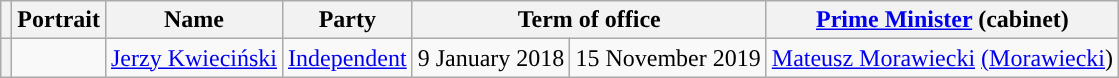<table class="wikitable">
<tr>
<th></th>
<th>Portrait</th>
<th>Name</th>
<th>Party</th>
<th colspan="2">Term of office</th>
<th><a href='#'>Prime Minister</a> (cabinet)</th>
</tr>
<tr>
<th style="background:"></th>
<td></td>
<td><a href='#'>Jerzy Kwieciński</a></td>
<td><a href='#'>Independent</a></td>
<td>9 January 2018</td>
<td>15 November 2019</td>
<td><a href='#'>Mateusz Morawiecki</a> <a href='#'>(Morawiecki</a>)</td>
</tr>
</table>
